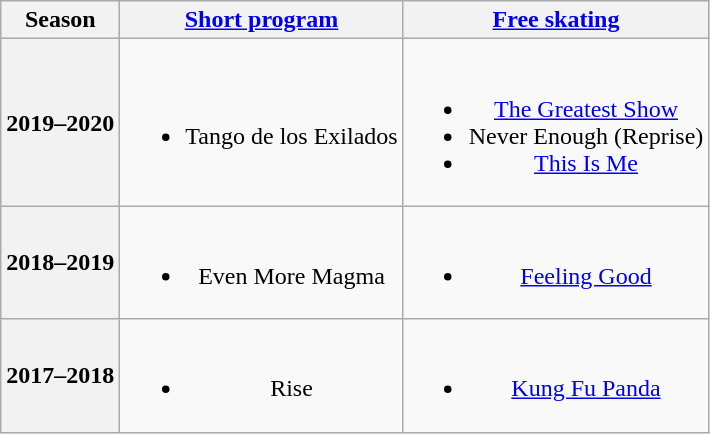<table class=wikitable style=text-align:center>
<tr>
<th>Season</th>
<th><a href='#'>Short program</a></th>
<th><a href='#'>Free skating</a></th>
</tr>
<tr>
<th>2019–2020 <br> </th>
<td><br><ul><li>Tango de los Exilados <br> </li></ul></td>
<td><br><ul><li><a href='#'>The Greatest Show</a> <br> </li><li>Never Enough (Reprise) <br> </li><li><a href='#'>This Is Me</a> <br> </li></ul></td>
</tr>
<tr>
<th>2018–2019 <br> </th>
<td><br><ul><li>Even More Magma <br></li></ul></td>
<td><br><ul><li><a href='#'>Feeling Good</a> <br></li></ul></td>
</tr>
<tr>
<th>2017–2018 <br> </th>
<td><br><ul><li>Rise <br></li></ul></td>
<td><br><ul><li><a href='#'>Kung Fu Panda</a> <br></li></ul></td>
</tr>
</table>
